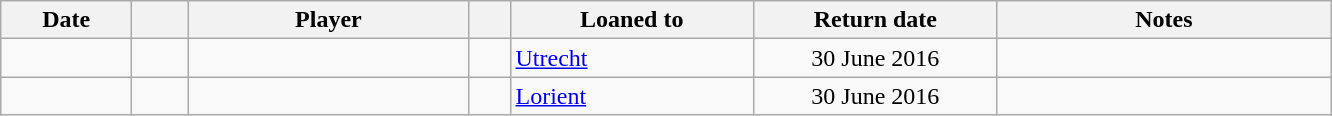<table class="wikitable sortable">
<tr>
<th style="width:80px;">Date</th>
<th style="width:30px;"></th>
<th style="width:180px;">Player</th>
<th style="width:20px;"></th>
<th style="width:155px;">Loaned to</th>
<th style="width:155px;" class="unsortable">Return date</th>
<th style="width:215px;" class="unsortable">Notes</th>
</tr>
<tr>
<td></td>
<td align=center></td>
<td> </td>
<td></td>
<td> <a href='#'>Utrecht</a></td>
<td align=center>30 June 2016</td>
<td align=center></td>
</tr>
<tr>
<td></td>
<td align=center></td>
<td> </td>
<td></td>
<td> <a href='#'>Lorient</a></td>
<td align=center>30 June 2016</td>
<td align=center></td>
</tr>
</table>
